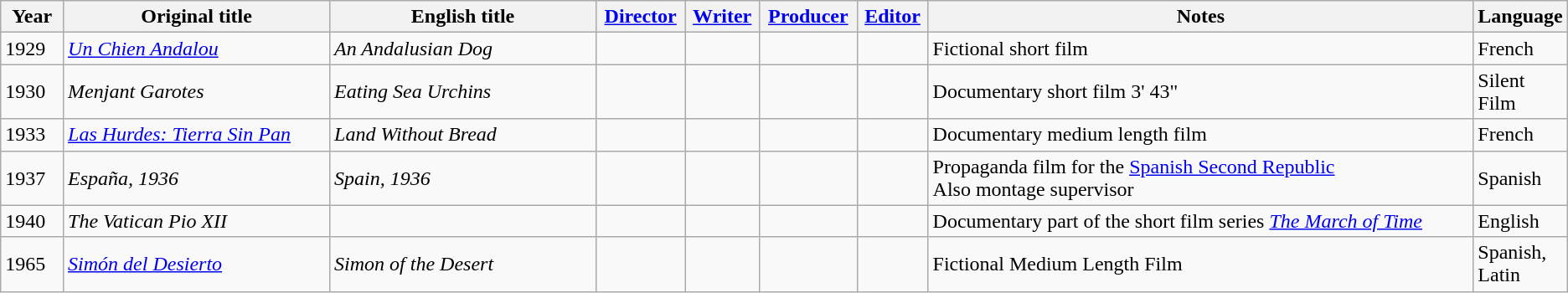<table class="wikitable sortable">
<tr>
<th width="4%">Year</th>
<th width="17%">Original title</th>
<th width="17%">English title</th>
<th><a href='#'>Director</a></th>
<th><a href='#'>Writer</a></th>
<th><a href='#'>Producer</a></th>
<th><a href='#'>Editor</a></th>
<th>Notes</th>
<th width="4%">Language</th>
</tr>
<tr>
<td>1929</td>
<td><em><a href='#'>Un Chien Andalou</a></em></td>
<td><em>An Andalusian Dog</em></td>
<td></td>
<td></td>
<td></td>
<td></td>
<td>Fictional short film</td>
<td>French</td>
</tr>
<tr>
<td>1930</td>
<td><em>Menjant Garotes</em></td>
<td><em>Eating Sea Urchins</em></td>
<td></td>
<td></td>
<td></td>
<td></td>
<td>Documentary short film 3' 43"</td>
<td>Silent Film</td>
</tr>
<tr>
<td>1933</td>
<td><em><a href='#'>Las Hurdes: Tierra Sin Pan</a></em></td>
<td><em>Land Without Bread</em></td>
<td></td>
<td></td>
<td></td>
<td></td>
<td>Documentary medium length film</td>
<td>French</td>
</tr>
<tr>
<td>1937</td>
<td><em>España, 1936</em></td>
<td><em>Spain, 1936</em></td>
<td></td>
<td></td>
<td></td>
<td></td>
<td>Propaganda film for the <a href='#'>Spanish Second Republic</a><br>Also montage supervisor</td>
<td>Spanish</td>
</tr>
<tr>
<td>1940</td>
<td><em>The Vatican Pio XII</em></td>
<td></td>
<td></td>
<td></td>
<td></td>
<td></td>
<td>Documentary part of the short film series <em><a href='#'>The March of Time</a></em></td>
<td>English</td>
</tr>
<tr>
<td>1965</td>
<td><em><a href='#'>Simón del Desierto</a></em></td>
<td><em>Simon of the Desert</em></td>
<td></td>
<td></td>
<td></td>
<td></td>
<td>Fictional Medium Length Film</td>
<td>Spanish, Latin</td>
</tr>
</table>
